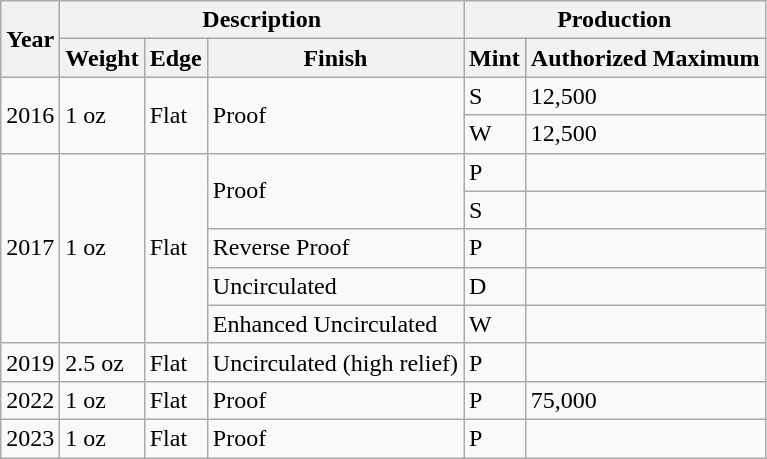<table class="wikitable">
<tr>
<th rowspan="2">Year</th>
<th colspan="3">Description</th>
<th colspan="2">Production</th>
</tr>
<tr>
<th>Weight</th>
<th>Edge</th>
<th>Finish</th>
<th>Mint</th>
<th>Authorized Maximum</th>
</tr>
<tr>
<td rowspan=2>2016</td>
<td rowspan=2>1 oz</td>
<td rowspan=2>Flat</td>
<td rowspan=2>Proof</td>
<td>S</td>
<td>12,500</td>
</tr>
<tr>
<td>W</td>
<td>12,500</td>
</tr>
<tr>
<td rowspan=5>2017</td>
<td rowspan=5>1 oz</td>
<td rowspan=5>Flat</td>
<td rowspan=2>Proof</td>
<td>P</td>
<td></td>
</tr>
<tr>
<td>S</td>
<td></td>
</tr>
<tr>
<td>Reverse Proof</td>
<td>P</td>
<td></td>
</tr>
<tr>
<td>Uncirculated</td>
<td>D</td>
<td></td>
</tr>
<tr>
<td>Enhanced Uncirculated</td>
<td>W</td>
<td></td>
</tr>
<tr>
<td>2019</td>
<td>2.5 oz</td>
<td>Flat</td>
<td>Uncirculated (high relief)</td>
<td>P</td>
<td></td>
</tr>
<tr>
<td>2022</td>
<td>1 oz</td>
<td>Flat</td>
<td>Proof</td>
<td>P</td>
<td>75,000</td>
</tr>
<tr>
<td>2023</td>
<td>1 oz</td>
<td>Flat</td>
<td>Proof</td>
<td>P</td>
<td></td>
</tr>
</table>
